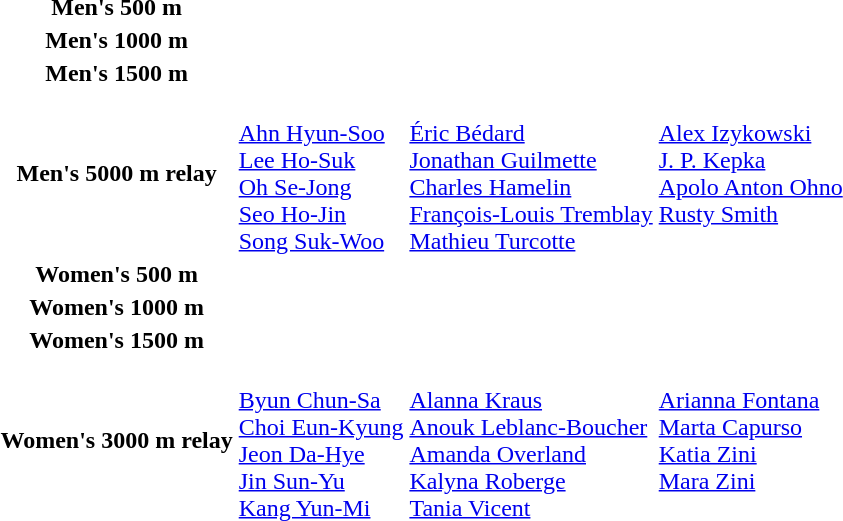<table>
<tr>
<th scope="row">Men's 500 m<br></th>
<td></td>
<td></td>
<td></td>
</tr>
<tr>
<th scope="row">Men's 1000 m<br></th>
<td></td>
<td></td>
<td></td>
</tr>
<tr>
<th scope="row">Men's 1500 m<br></th>
<td></td>
<td></td>
<td></td>
</tr>
<tr>
<th scope="row">Men's 5000 m relay<br></th>
<td><br><a href='#'>Ahn Hyun-Soo</a><br><a href='#'>Lee Ho-Suk</a><br><a href='#'>Oh Se-Jong</a><br> <a href='#'>Seo Ho-Jin</a><br><a href='#'>Song Suk-Woo</a></td>
<td><br> <a href='#'>Éric Bédard</a><br><a href='#'>Jonathan Guilmette</a><br> <a href='#'>Charles Hamelin</a><br>  <a href='#'>François-Louis Tremblay</a><br> <a href='#'>Mathieu Turcotte</a></td>
<td valign=top><br><a href='#'>Alex Izykowski</a><br><a href='#'>J. P. Kepka</a><br> <a href='#'>Apolo Anton Ohno</a><br> <a href='#'>Rusty Smith</a></td>
</tr>
<tr>
<th scope="row">Women's 500 m<br></th>
<td></td>
<td></td>
<td></td>
</tr>
<tr>
<th scope="row">Women's 1000 m<br></th>
<td></td>
<td></td>
<td></td>
</tr>
<tr>
<th scope="row">Women's 1500 m<br></th>
<td></td>
<td></td>
<td></td>
</tr>
<tr>
<th scope="row">Women's 3000 m relay<br></th>
<td><br> <a href='#'>Byun Chun-Sa</a><br><a href='#'>Choi Eun-Kyung</a><br><a href='#'>Jeon Da-Hye</a><br><a href='#'>Jin Sun-Yu</a><br><a href='#'>Kang Yun-Mi</a></td>
<td><br><a href='#'>Alanna Kraus</a><br><a href='#'>Anouk Leblanc-Boucher</a><br><a href='#'>Amanda Overland</a><br><a href='#'>Kalyna Roberge</a><br><a href='#'>Tania Vicent</a></td>
<td valign=top><br><a href='#'>Arianna Fontana</a><br><a href='#'>Marta Capurso</a><br><a href='#'>Katia Zini</a><br><a href='#'>Mara Zini</a></td>
</tr>
</table>
